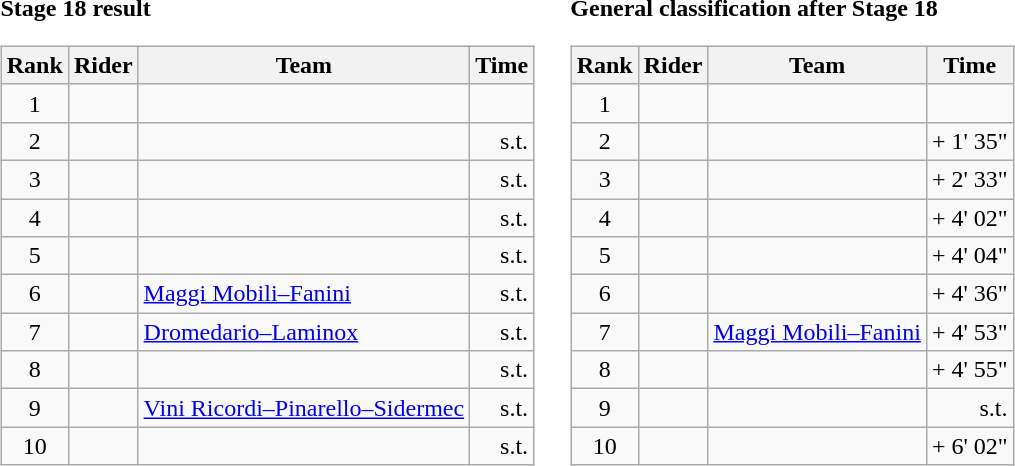<table>
<tr>
<td><strong>Stage 18 result</strong><br><table class="wikitable">
<tr>
<th scope="col">Rank</th>
<th scope="col">Rider</th>
<th scope="col">Team</th>
<th scope="col">Time</th>
</tr>
<tr>
<td style="text-align:center;">1</td>
<td></td>
<td></td>
<td style="text-align:right;"></td>
</tr>
<tr>
<td style="text-align:center;">2</td>
<td></td>
<td></td>
<td style="text-align:right;">s.t.</td>
</tr>
<tr>
<td style="text-align:center;">3</td>
<td></td>
<td></td>
<td style="text-align:right;">s.t.</td>
</tr>
<tr>
<td style="text-align:center;">4</td>
<td></td>
<td></td>
<td style="text-align:right;">s.t.</td>
</tr>
<tr>
<td style="text-align:center;">5</td>
<td></td>
<td></td>
<td style="text-align:right;">s.t.</td>
</tr>
<tr>
<td style="text-align:center;">6</td>
<td></td>
<td><a href='#'>Maggi Mobili–Fanini</a></td>
<td style="text-align:right;">s.t.</td>
</tr>
<tr>
<td style="text-align:center;">7</td>
<td></td>
<td><a href='#'>Dromedario–Laminox</a></td>
<td style="text-align:right;">s.t.</td>
</tr>
<tr>
<td style="text-align:center;">8</td>
<td></td>
<td></td>
<td style="text-align:right;">s.t.</td>
</tr>
<tr>
<td style="text-align:center;">9</td>
<td></td>
<td><a href='#'>Vini Ricordi–Pinarello–Sidermec</a></td>
<td style="text-align:right;">s.t.</td>
</tr>
<tr>
<td style="text-align:center;">10</td>
<td></td>
<td></td>
<td style="text-align:right;">s.t.</td>
</tr>
</table>
</td>
<td></td>
<td><strong>General classification after Stage 18</strong><br><table class="wikitable">
<tr>
<th scope="col">Rank</th>
<th scope="col">Rider</th>
<th scope="col">Team</th>
<th scope="col">Time</th>
</tr>
<tr>
<td style="text-align:center;">1</td>
<td></td>
<td></td>
<td style="text-align:right;"></td>
</tr>
<tr>
<td style="text-align:center;">2</td>
<td></td>
<td></td>
<td style="text-align:right;">+ 1' 35"</td>
</tr>
<tr>
<td style="text-align:center;">3</td>
<td></td>
<td></td>
<td style="text-align:right;">+ 2' 33"</td>
</tr>
<tr>
<td style="text-align:center;">4</td>
<td></td>
<td></td>
<td style="text-align:right;">+ 4' 02"</td>
</tr>
<tr>
<td style="text-align:center;">5</td>
<td></td>
<td></td>
<td style="text-align:right;">+ 4' 04"</td>
</tr>
<tr>
<td style="text-align:center;">6</td>
<td></td>
<td></td>
<td style="text-align:right;">+ 4' 36"</td>
</tr>
<tr>
<td style="text-align:center;">7</td>
<td></td>
<td><a href='#'>Maggi Mobili–Fanini</a></td>
<td style="text-align:right;">+ 4' 53"</td>
</tr>
<tr>
<td style="text-align:center;">8</td>
<td></td>
<td></td>
<td style="text-align:right;">+ 4' 55"</td>
</tr>
<tr>
<td style="text-align:center;">9</td>
<td></td>
<td></td>
<td style="text-align:right;">s.t.</td>
</tr>
<tr>
<td style="text-align:center;">10</td>
<td></td>
<td></td>
<td style="text-align:right;">+ 6' 02"</td>
</tr>
</table>
</td>
</tr>
</table>
